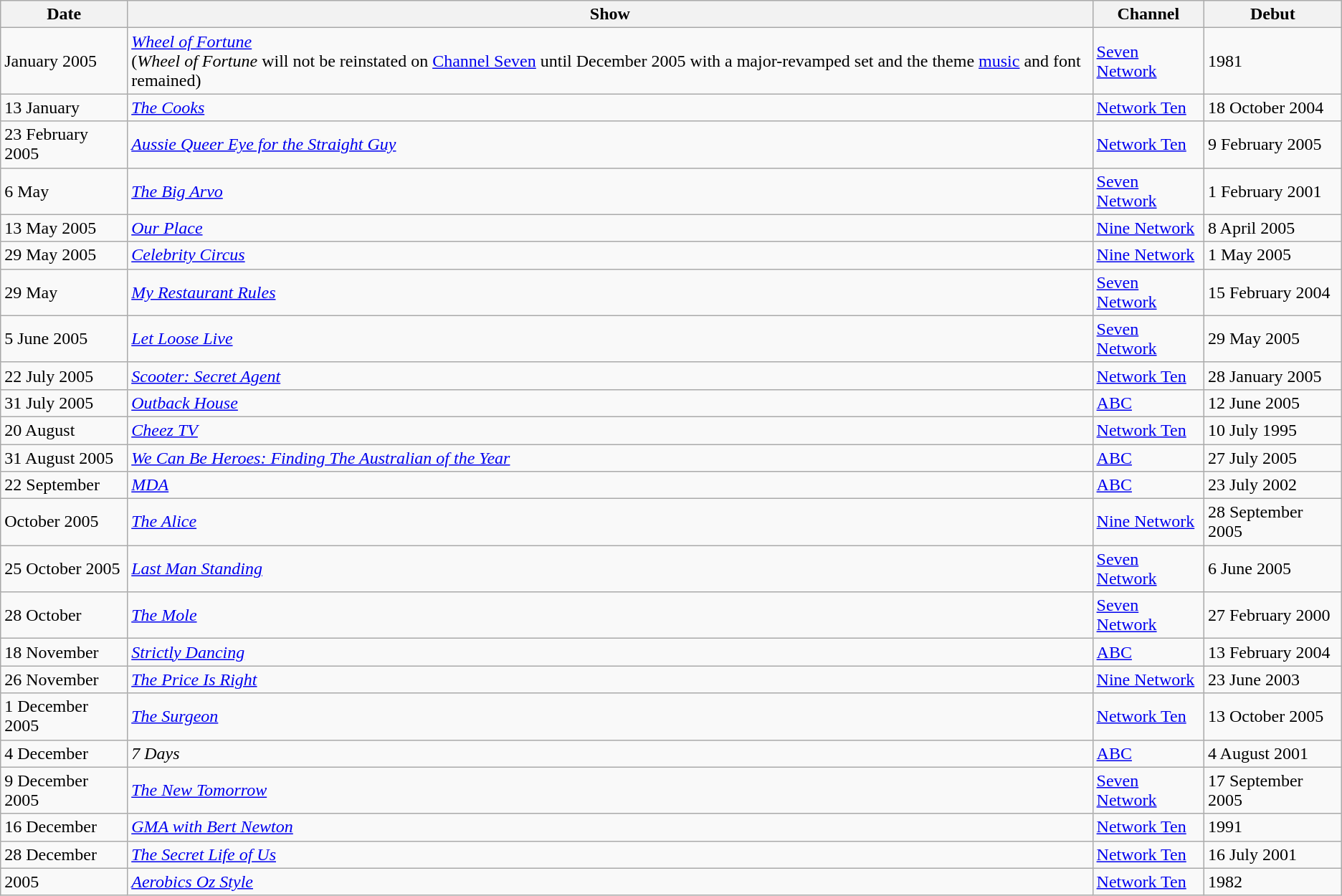<table class="wikitable">
<tr>
<th>Date</th>
<th>Show</th>
<th>Channel</th>
<th>Debut</th>
</tr>
<tr>
<td>January 2005</td>
<td><em><a href='#'>Wheel of Fortune</a></em> <br> (<em>Wheel of Fortune</em> will not be reinstated on <a href='#'>Channel Seven</a> until December 2005 with a major-revamped set and the theme <a href='#'>music</a> and font remained)</td>
<td><a href='#'>Seven Network</a></td>
<td>1981</td>
</tr>
<tr>
<td>13 January</td>
<td><em><a href='#'>The Cooks</a></em></td>
<td><a href='#'>Network Ten</a></td>
<td>18 October 2004</td>
</tr>
<tr>
<td>23 February 2005</td>
<td><em><a href='#'>Aussie Queer Eye for the Straight Guy</a></em></td>
<td><a href='#'>Network Ten</a></td>
<td>9 February 2005</td>
</tr>
<tr>
<td>6 May</td>
<td><em><a href='#'>The Big Arvo</a></em></td>
<td><a href='#'>Seven Network</a></td>
<td>1 February 2001</td>
</tr>
<tr>
<td>13 May 2005</td>
<td><em><a href='#'>Our Place</a></em></td>
<td><a href='#'>Nine Network</a></td>
<td>8 April 2005</td>
</tr>
<tr>
<td>29 May 2005</td>
<td><em><a href='#'>Celebrity Circus</a></em></td>
<td><a href='#'>Nine Network</a></td>
<td>1 May 2005</td>
</tr>
<tr>
<td>29 May</td>
<td><em><a href='#'>My Restaurant Rules</a></em></td>
<td><a href='#'>Seven Network</a></td>
<td>15 February 2004</td>
</tr>
<tr>
<td>5 June 2005</td>
<td><em><a href='#'>Let Loose Live</a></em></td>
<td><a href='#'>Seven Network</a></td>
<td>29 May 2005</td>
</tr>
<tr>
<td>22 July 2005</td>
<td><em><a href='#'>Scooter: Secret Agent</a></em></td>
<td><a href='#'>Network Ten</a></td>
<td>28 January 2005</td>
</tr>
<tr>
<td>31 July 2005</td>
<td><em><a href='#'>Outback House</a></em></td>
<td><a href='#'>ABC</a></td>
<td>12 June 2005</td>
</tr>
<tr>
<td>20 August</td>
<td><em><a href='#'>Cheez TV</a></em></td>
<td><a href='#'>Network Ten</a></td>
<td>10 July 1995</td>
</tr>
<tr>
<td>31 August 2005</td>
<td><em><a href='#'>We Can Be Heroes: Finding The Australian of the Year</a></em></td>
<td><a href='#'>ABC</a></td>
<td>27 July 2005</td>
</tr>
<tr>
<td>22 September</td>
<td><em><a href='#'>MDA</a></em></td>
<td><a href='#'>ABC</a></td>
<td>23 July 2002</td>
</tr>
<tr>
<td>October 2005</td>
<td><em><a href='#'>The Alice</a></em></td>
<td><a href='#'>Nine Network</a></td>
<td>28 September 2005</td>
</tr>
<tr>
<td>25 October 2005</td>
<td><em><a href='#'>Last Man Standing</a></em></td>
<td><a href='#'>Seven Network</a></td>
<td>6 June 2005</td>
</tr>
<tr>
<td>28 October</td>
<td><em><a href='#'>The Mole</a></em></td>
<td><a href='#'>Seven Network</a></td>
<td>27 February 2000</td>
</tr>
<tr>
<td>18 November</td>
<td><em><a href='#'>Strictly Dancing</a></em></td>
<td><a href='#'>ABC</a></td>
<td>13 February 2004</td>
</tr>
<tr>
<td>26 November</td>
<td><em><a href='#'>The Price Is Right</a></em></td>
<td><a href='#'>Nine Network</a></td>
<td>23 June 2003</td>
</tr>
<tr>
<td>1 December 2005</td>
<td><em><a href='#'>The Surgeon</a></em></td>
<td><a href='#'>Network Ten</a></td>
<td>13 October 2005</td>
</tr>
<tr>
<td>4 December</td>
<td><em>7 Days</em></td>
<td><a href='#'>ABC</a></td>
<td>4 August 2001</td>
</tr>
<tr>
<td>9 December 2005</td>
<td><em><a href='#'>The New Tomorrow</a></em></td>
<td><a href='#'>Seven Network</a></td>
<td>17 September 2005</td>
</tr>
<tr>
<td>16 December</td>
<td><em><a href='#'>GMA with Bert Newton</a></em></td>
<td><a href='#'>Network Ten</a></td>
<td>1991</td>
</tr>
<tr>
<td>28 December</td>
<td><em><a href='#'>The Secret Life of Us</a></em></td>
<td><a href='#'>Network Ten</a></td>
<td>16 July 2001</td>
</tr>
<tr>
<td>2005</td>
<td><em><a href='#'>Aerobics Oz Style</a></em></td>
<td><a href='#'>Network Ten</a></td>
<td>1982</td>
</tr>
</table>
